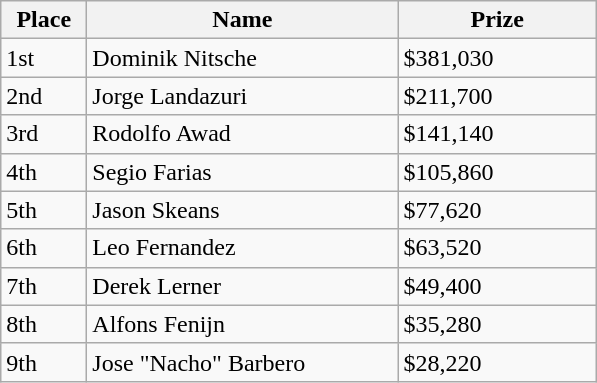<table class="wikitable">
<tr>
<th width="50">Place</th>
<th width="200">Name</th>
<th width="125">Prize</th>
</tr>
<tr>
<td>1st</td>
<td> Dominik  Nitsche</td>
<td>$381,030</td>
</tr>
<tr>
<td>2nd</td>
<td> Jorge Landazuri</td>
<td>$211,700</td>
</tr>
<tr>
<td>3rd</td>
<td> Rodolfo Awad</td>
<td>$141,140</td>
</tr>
<tr>
<td>4th</td>
<td> Segio Farias</td>
<td>$105,860</td>
</tr>
<tr>
<td>5th</td>
<td> Jason Skeans</td>
<td>$77,620</td>
</tr>
<tr>
<td>6th</td>
<td> Leo Fernandez</td>
<td>$63,520</td>
</tr>
<tr>
<td>7th</td>
<td> Derek Lerner</td>
<td>$49,400</td>
</tr>
<tr>
<td>8th</td>
<td> Alfons Fenijn</td>
<td>$35,280</td>
</tr>
<tr>
<td>9th</td>
<td> Jose "Nacho" Barbero</td>
<td>$28,220</td>
</tr>
</table>
